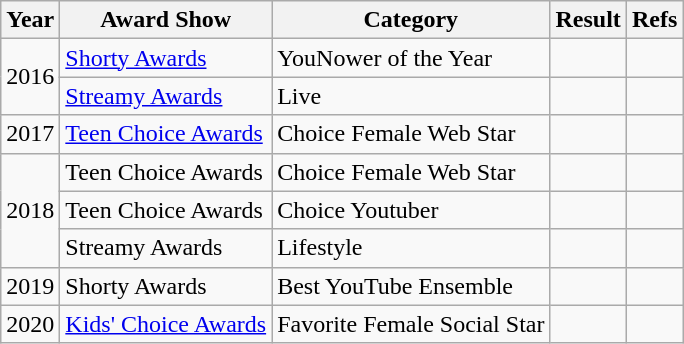<table class="wikitable">
<tr>
<th>Year</th>
<th>Award Show</th>
<th>Category</th>
<th>Result</th>
<th>Refs</th>
</tr>
<tr>
<td rowspan="2" scope="row">2016</td>
<td><a href='#'>Shorty Awards</a></td>
<td>YouNower of the Year</td>
<td></td>
<td style="text-align:center;"></td>
</tr>
<tr>
<td><a href='#'>Streamy Awards</a></td>
<td>Live</td>
<td></td>
<td style="text-align:center;"></td>
</tr>
<tr>
<td>2017</td>
<td><a href='#'>Teen Choice Awards</a></td>
<td>Choice Female Web Star</td>
<td></td>
<td style="text-align:center;"></td>
</tr>
<tr>
<td rowspan="3" scope="row">2018</td>
<td>Teen Choice Awards</td>
<td>Choice Female Web Star</td>
<td></td>
<td style="text-align:center;"></td>
</tr>
<tr>
<td>Teen Choice Awards</td>
<td>Choice Youtuber</td>
<td></td>
<td style="text-align:center;"></td>
</tr>
<tr>
<td>Streamy Awards</td>
<td>Lifestyle</td>
<td></td>
<td style="text-align:center;"></td>
</tr>
<tr>
<td>2019</td>
<td>Shorty Awards</td>
<td>Best YouTube Ensemble</td>
<td></td>
<td style="text-align:center;"></td>
</tr>
<tr>
<td>2020</td>
<td><a href='#'>Kids' Choice Awards</a></td>
<td>Favorite Female Social Star</td>
<td></td>
<td style="text-align:center;"></td>
</tr>
</table>
